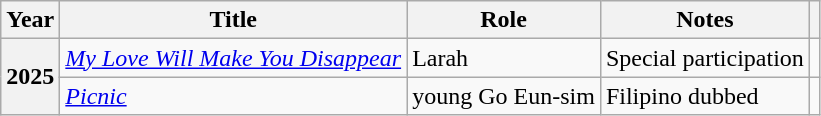<table class="wikitable plainrowheaders">
<tr>
<th scope="col">Year</th>
<th scope="col">Title</th>
<th scope="col">Role</th>
<th scope="col">Notes</th>
<th scope="col" class="unsortable"></th>
</tr>
<tr>
<th scope="row" rowspan="2">2025</th>
<td><em><a href='#'>My Love Will Make You Disappear</a></em></td>
<td>Larah</td>
<td>Special participation</td>
<td style="text-align:center"></td>
</tr>
<tr>
<td><em><a href='#'>Picnic</a></em></td>
<td>young Go Eun-sim</td>
<td>Filipino dubbed</td>
<td style="text-align:center"></td>
</tr>
</table>
